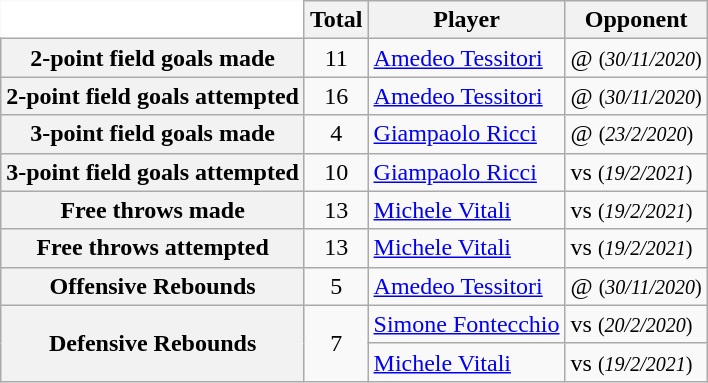<table class=wikitable style="border: none;">
<tr>
<th style="border: white; background: white;"></th>
<th>Total</th>
<th>Player</th>
<th>Opponent</th>
</tr>
<tr>
<th>2-point field goals made</th>
<td align=center>11</td>
<td><a href='#'>Amedeo Tessitori</a></td>
<td>@  <small> (<em>30/11/2020</em>) </small></td>
</tr>
<tr>
<th>2-point field goals attempted</th>
<td align=center>16</td>
<td><a href='#'>Amedeo Tessitori</a></td>
<td>@  <small> (<em>30/11/2020</em>) </small></td>
</tr>
<tr>
<th>3-point field goals made</th>
<td align=center>4</td>
<td><a href='#'>Giampaolo Ricci</a></td>
<td>@  <small> (<em>23/2/2020</em>) </small></td>
</tr>
<tr>
<th>3-point field goals attempted</th>
<td align=center>10</td>
<td><a href='#'>Giampaolo Ricci</a></td>
<td>vs  <small> (<em>19/2/2021</em>) </small></td>
</tr>
<tr>
<th>Free throws made</th>
<td align=center>13</td>
<td><a href='#'>Michele Vitali</a></td>
<td>vs  <small> (<em>19/2/2021</em>) </small></td>
</tr>
<tr>
<th>Free throws attempted</th>
<td align=center>13</td>
<td><a href='#'>Michele Vitali</a></td>
<td>vs  <small> (<em>19/2/2021</em>) </small></td>
</tr>
<tr>
<th>Offensive Rebounds</th>
<td align=center>5</td>
<td><a href='#'>Amedeo Tessitori</a></td>
<td>@  <small> (<em>30/11/2020</em>) </small></td>
</tr>
<tr>
<th rowspan=2>Defensive Rebounds</th>
<td rowspan=2 align=center>7</td>
<td><a href='#'>Simone Fontecchio</a></td>
<td>vs  <small> (<em>20/2/2020</em>) </small></td>
</tr>
<tr>
<td><a href='#'>Michele Vitali</a></td>
<td>vs  <small> (<em>19/2/2021</em>) </small></td>
</tr>
</table>
